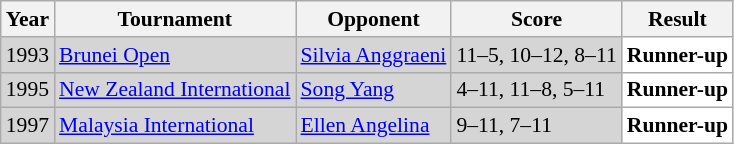<table class="sortable wikitable" style="font-size: 90%;">
<tr>
<th>Year</th>
<th>Tournament</th>
<th>Opponent</th>
<th>Score</th>
<th>Result</th>
</tr>
<tr style="background:#D5D5D5">
<td align="center">1993</td>
<td align="left"><a href='#'>Brunei Open</a></td>
<td align="left"> <a href='#'>Silvia Anggraeni</a></td>
<td align="left">11–5, 10–12, 8–11</td>
<td style="text-align:left; background:white"> <strong>Runner-up</strong></td>
</tr>
<tr style="background:#D5D5D5">
<td align="center">1995</td>
<td align="left"><a href='#'>New Zealand International</a></td>
<td align="left"> <a href='#'>Song Yang</a></td>
<td align="left">4–11, 11–8, 5–11</td>
<td style="text-align:left; background:white"> <strong>Runner-up</strong></td>
</tr>
<tr style="background:#D5D5D5">
<td align="center">1997</td>
<td align="left"><a href='#'>Malaysia International</a></td>
<td align="left"> <a href='#'>Ellen Angelina</a></td>
<td align="left">9–11, 7–11</td>
<td style="text-align:left; background:white"> <strong>Runner-up</strong></td>
</tr>
</table>
